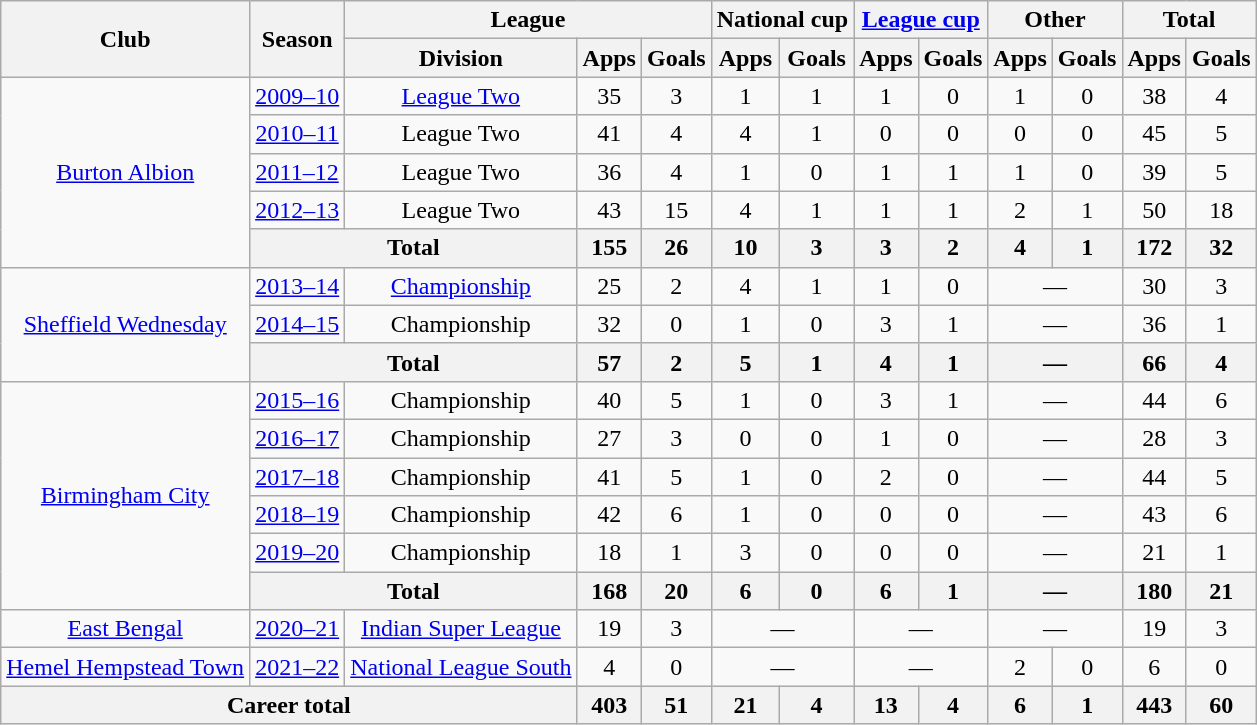<table class=wikitable style=text-align:center>
<tr>
<th rowspan=2>Club</th>
<th rowspan=2>Season</th>
<th colspan=3>League</th>
<th colspan=2>National cup</th>
<th colspan=2><a href='#'>League cup</a></th>
<th colspan=2>Other</th>
<th colspan=2>Total</th>
</tr>
<tr>
<th>Division</th>
<th>Apps</th>
<th>Goals</th>
<th>Apps</th>
<th>Goals</th>
<th>Apps</th>
<th>Goals</th>
<th>Apps</th>
<th>Goals</th>
<th>Apps</th>
<th>Goals</th>
</tr>
<tr>
<td rowspan=5><a href='#'>Burton Albion</a></td>
<td><a href='#'>2009–10</a></td>
<td><a href='#'>League Two</a></td>
<td>35</td>
<td>3</td>
<td>1</td>
<td>1</td>
<td>1</td>
<td>0</td>
<td>1</td>
<td>0</td>
<td>38</td>
<td>4</td>
</tr>
<tr>
<td><a href='#'>2010–11</a></td>
<td>League Two</td>
<td>41</td>
<td>4</td>
<td>4</td>
<td>1</td>
<td>0</td>
<td>0</td>
<td>0</td>
<td>0</td>
<td>45</td>
<td>5</td>
</tr>
<tr>
<td><a href='#'>2011–12</a></td>
<td>League Two</td>
<td>36</td>
<td>4</td>
<td>1</td>
<td>0</td>
<td>1</td>
<td>1</td>
<td>1</td>
<td>0</td>
<td>39</td>
<td>5</td>
</tr>
<tr>
<td><a href='#'>2012–13</a></td>
<td>League Two</td>
<td>43</td>
<td>15</td>
<td>4</td>
<td>1</td>
<td>1</td>
<td>1</td>
<td>2</td>
<td>1</td>
<td>50</td>
<td>18</td>
</tr>
<tr>
<th colspan=2>Total</th>
<th>155</th>
<th>26</th>
<th>10</th>
<th>3</th>
<th>3</th>
<th>2</th>
<th>4</th>
<th>1</th>
<th>172</th>
<th>32</th>
</tr>
<tr>
<td rowspan=3><a href='#'>Sheffield Wednesday</a></td>
<td><a href='#'>2013–14</a></td>
<td><a href='#'>Championship</a></td>
<td>25</td>
<td>2</td>
<td>4</td>
<td>1</td>
<td>1</td>
<td>0</td>
<td colspan=2>—</td>
<td>30</td>
<td>3</td>
</tr>
<tr>
<td><a href='#'>2014–15</a></td>
<td>Championship</td>
<td>32</td>
<td>0</td>
<td>1</td>
<td>0</td>
<td>3</td>
<td>1</td>
<td colspan=2>—</td>
<td>36</td>
<td>1</td>
</tr>
<tr>
<th colspan=2>Total</th>
<th>57</th>
<th>2</th>
<th>5</th>
<th>1</th>
<th>4</th>
<th>1</th>
<th colspan=2>—</th>
<th>66</th>
<th>4</th>
</tr>
<tr>
<td rowspan=6><a href='#'>Birmingham City</a></td>
<td><a href='#'>2015–16</a></td>
<td>Championship</td>
<td>40</td>
<td>5</td>
<td>1</td>
<td>0</td>
<td>3</td>
<td>1</td>
<td colspan=2>—</td>
<td>44</td>
<td>6</td>
</tr>
<tr>
<td><a href='#'>2016–17</a></td>
<td>Championship</td>
<td>27</td>
<td>3</td>
<td>0</td>
<td>0</td>
<td>1</td>
<td>0</td>
<td colspan=2>—</td>
<td>28</td>
<td>3</td>
</tr>
<tr>
<td><a href='#'>2017–18</a></td>
<td>Championship</td>
<td>41</td>
<td>5</td>
<td>1</td>
<td>0</td>
<td>2</td>
<td>0</td>
<td colspan=2>—</td>
<td>44</td>
<td>5</td>
</tr>
<tr>
<td><a href='#'>2018–19</a></td>
<td>Championship</td>
<td>42</td>
<td>6</td>
<td>1</td>
<td>0</td>
<td>0</td>
<td>0</td>
<td colspan=2>—</td>
<td>43</td>
<td>6</td>
</tr>
<tr>
<td><a href='#'>2019–20</a></td>
<td>Championship</td>
<td>18</td>
<td>1</td>
<td>3</td>
<td>0</td>
<td>0</td>
<td>0</td>
<td colspan=2>—</td>
<td>21</td>
<td>1</td>
</tr>
<tr>
<th colspan=2>Total</th>
<th>168</th>
<th>20</th>
<th>6</th>
<th>0</th>
<th>6</th>
<th>1</th>
<th colspan=2>—</th>
<th>180</th>
<th>21</th>
</tr>
<tr>
<td><a href='#'>East Bengal</a></td>
<td><a href='#'>2020–21</a></td>
<td><a href='#'>Indian Super League</a></td>
<td>19</td>
<td>3</td>
<td colspan=2>—</td>
<td colspan=2>—</td>
<td colspan=2>—</td>
<td>19</td>
<td>3</td>
</tr>
<tr>
<td><a href='#'>Hemel Hempstead Town</a></td>
<td><a href='#'>2021–22</a></td>
<td><a href='#'>National League South</a></td>
<td>4</td>
<td>0</td>
<td colspan=2>—</td>
<td colspan=2>—</td>
<td>2</td>
<td>0</td>
<td>6</td>
<td>0</td>
</tr>
<tr>
<th colspan=3>Career total</th>
<th>403</th>
<th>51</th>
<th>21</th>
<th>4</th>
<th>13</th>
<th>4</th>
<th>6</th>
<th>1</th>
<th>443</th>
<th>60</th>
</tr>
</table>
